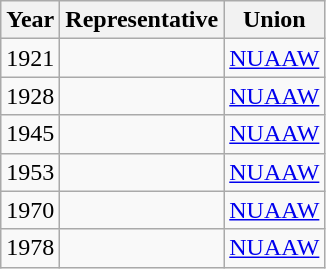<table class="wikitable sortable">
<tr>
<th>Year</th>
<th>Representative</th>
<th>Union</th>
</tr>
<tr>
<td>1921</td>
<td></td>
<td><a href='#'>NUAAW</a></td>
</tr>
<tr>
<td>1928</td>
<td></td>
<td><a href='#'>NUAAW</a></td>
</tr>
<tr>
<td>1945</td>
<td></td>
<td><a href='#'>NUAAW</a></td>
</tr>
<tr>
<td>1953</td>
<td></td>
<td><a href='#'>NUAAW</a></td>
</tr>
<tr>
<td>1970</td>
<td></td>
<td><a href='#'>NUAAW</a></td>
</tr>
<tr>
<td>1978</td>
<td></td>
<td><a href='#'>NUAAW</a></td>
</tr>
</table>
